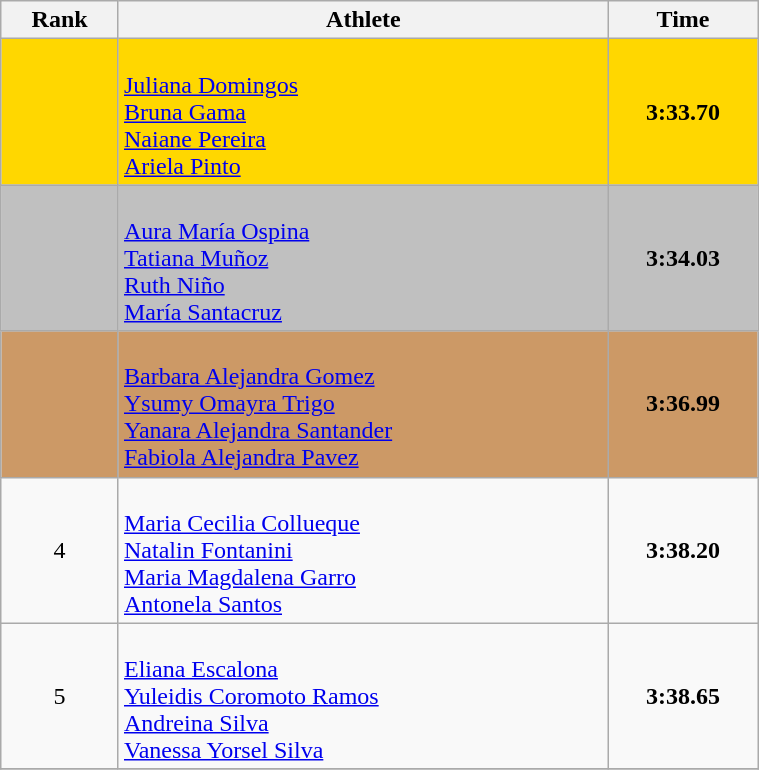<table class="wikitable" width=40% style="text-align:center">
<tr>
<th>Rank</th>
<th>Athlete</th>
<th>Time</th>
</tr>
<tr bgcolor=gold>
<td></td>
<td align=left><br><a href='#'>Juliana Domingos</a><br><a href='#'>Bruna Gama</a><br><a href='#'>Naiane Pereira</a><br><a href='#'>Ariela Pinto</a></td>
<td><strong>3:33.70</strong></td>
</tr>
<tr bgcolor=silver>
<td></td>
<td align=left><br><a href='#'>Aura María Ospina</a><br><a href='#'>Tatiana Muñoz</a><br><a href='#'>Ruth Niño</a><br><a href='#'>María Santacruz</a></td>
<td><strong>3:34.03</strong></td>
</tr>
<tr bgcolor=cc9966>
<td></td>
<td align=left><br><a href='#'>Barbara Alejandra Gomez</a><br><a href='#'>Ysumy Omayra Trigo</a><br><a href='#'>Yanara Alejandra Santander</a><br><a href='#'>Fabiola Alejandra Pavez</a></td>
<td><strong>3:36.99</strong></td>
</tr>
<tr>
<td>4</td>
<td align=left><br><a href='#'>Maria Cecilia Collueque</a><br><a href='#'>Natalin Fontanini</a><br><a href='#'>Maria Magdalena Garro</a><br><a href='#'>Antonela Santos</a></td>
<td><strong>3:38.20</strong></td>
</tr>
<tr>
<td>5</td>
<td align=left><br><a href='#'>Eliana Escalona</a><br><a href='#'>Yuleidis Coromoto Ramos</a><br><a href='#'>Andreina Silva</a><br><a href='#'>Vanessa Yorsel Silva</a></td>
<td><strong>3:38.65</strong></td>
</tr>
<tr>
</tr>
</table>
